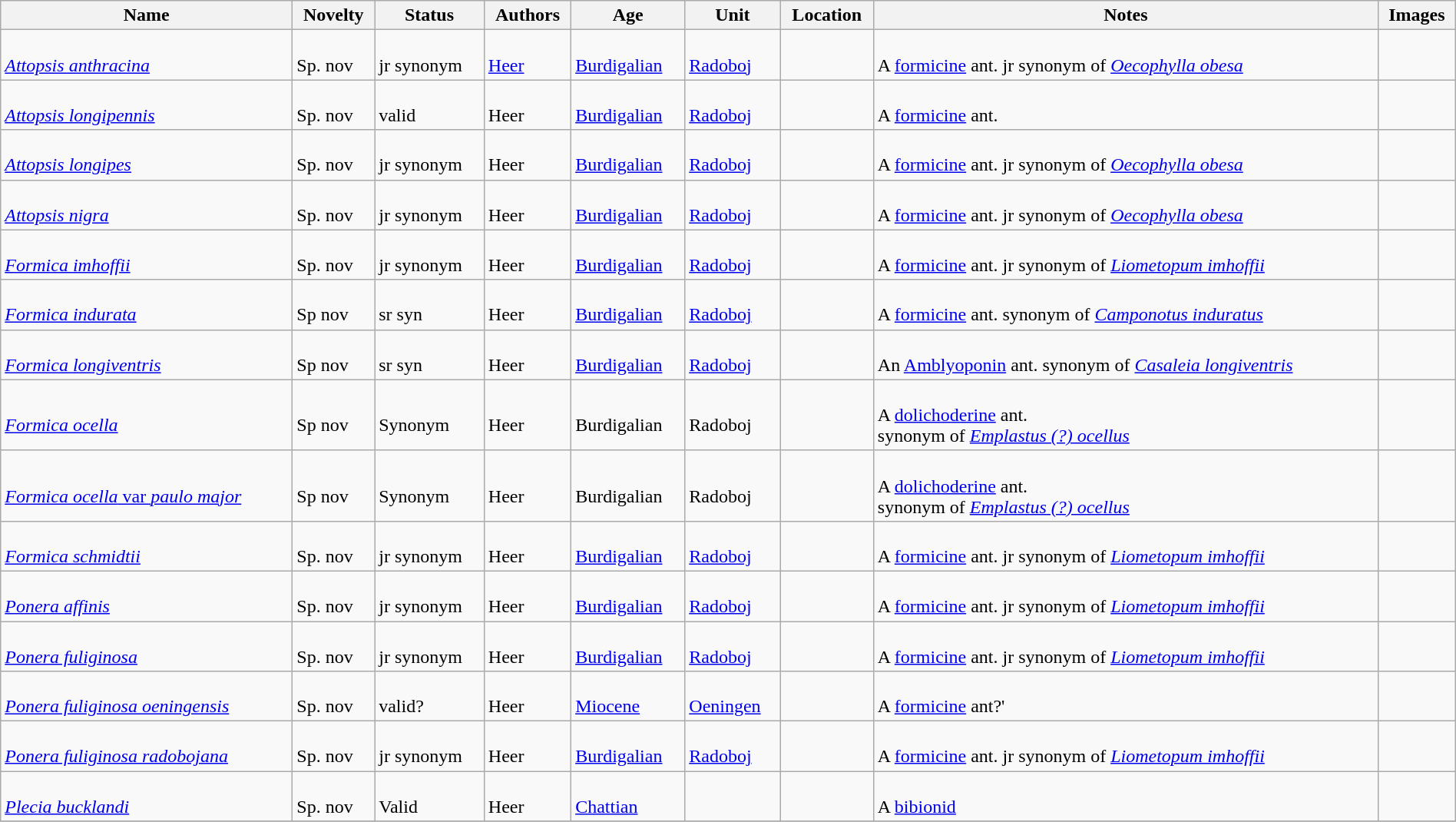<table class="wikitable sortable" align="center" width="100%">
<tr>
<th>Name</th>
<th>Novelty</th>
<th>Status</th>
<th>Authors</th>
<th>Age</th>
<th>Unit</th>
<th>Location</th>
<th>Notes</th>
<th>Images</th>
</tr>
<tr>
<td><br><em><a href='#'>Attopsis anthracina</a></em></td>
<td><br>Sp. nov</td>
<td><br>jr synonym</td>
<td><br><a href='#'>Heer</a></td>
<td><br><a href='#'>Burdigalian</a></td>
<td><br><a href='#'>Radoboj</a></td>
<td><br></td>
<td><br>A <a href='#'>formicine</a> ant. jr synonym of <em><a href='#'>Oecophylla obesa</a></em></td>
<td></td>
</tr>
<tr>
<td><br><em><a href='#'>Attopsis longipennis</a></em></td>
<td><br>Sp. nov</td>
<td><br>valid</td>
<td><br>Heer</td>
<td><br><a href='#'>Burdigalian</a></td>
<td><br><a href='#'>Radoboj</a></td>
<td><br></td>
<td><br>A <a href='#'>formicine</a> ant.</td>
<td><br></td>
</tr>
<tr>
<td><br><em><a href='#'>Attopsis longipes</a></em></td>
<td><br>Sp. nov</td>
<td><br>jr synonym</td>
<td><br>Heer</td>
<td><br><a href='#'>Burdigalian</a></td>
<td><br><a href='#'>Radoboj</a></td>
<td><br></td>
<td><br>A <a href='#'>formicine</a> ant. jr synonym of <em><a href='#'>Oecophylla obesa</a></em></td>
<td></td>
</tr>
<tr>
<td><br><em><a href='#'>Attopsis nigra</a></em></td>
<td><br>Sp. nov</td>
<td><br>jr synonym</td>
<td><br>Heer</td>
<td><br><a href='#'>Burdigalian</a></td>
<td><br><a href='#'>Radoboj</a></td>
<td><br></td>
<td><br>A <a href='#'>formicine</a> ant. jr synonym of <em><a href='#'>Oecophylla obesa</a></em></td>
<td></td>
</tr>
<tr>
<td><br><em><a href='#'>Formica imhoffii</a></em></td>
<td><br>Sp. nov</td>
<td><br>jr synonym</td>
<td><br>Heer</td>
<td><br><a href='#'>Burdigalian</a></td>
<td><br><a href='#'>Radoboj</a></td>
<td><br></td>
<td><br>A <a href='#'>formicine</a> ant. jr synonym of <em><a href='#'>Liometopum imhoffii</a></em></td>
<td><br></td>
</tr>
<tr>
<td><br><em><a href='#'>Formica indurata</a></em></td>
<td><br>Sp nov</td>
<td><br>sr syn</td>
<td><br>Heer</td>
<td><br><a href='#'>Burdigalian</a></td>
<td><br><a href='#'>Radoboj</a></td>
<td><br></td>
<td><br>A <a href='#'>formicine</a> ant. synonym of <em><a href='#'>Camponotus induratus</a></em></td>
<td><br></td>
</tr>
<tr>
<td><br><em><a href='#'>Formica longiventris</a></em></td>
<td><br>Sp nov</td>
<td><br>sr syn</td>
<td><br>Heer</td>
<td><br><a href='#'>Burdigalian</a></td>
<td><br><a href='#'>Radoboj</a></td>
<td><br></td>
<td><br>An <a href='#'>Amblyoponin</a> ant. synonym of <em><a href='#'>Casaleia longiventris</a></em></td>
<td><br></td>
</tr>
<tr>
<td><br><em><a href='#'>Formica ocella</a></em></td>
<td><br>Sp nov</td>
<td><br>Synonym</td>
<td><br>Heer</td>
<td><br>Burdigalian</td>
<td><br>Radoboj</td>
<td><br></td>
<td><br>A <a href='#'>dolichoderine</a> ant.<br> synonym of <em><a href='#'>Emplastus (?) ocellus</a></em></td>
<td></td>
</tr>
<tr>
<td><br><a href='#'><em>Formica ocella</em> var <em>paulo major</em></a></td>
<td><br>Sp nov</td>
<td><br>Synonym</td>
<td><br>Heer</td>
<td><br>Burdigalian</td>
<td><br>Radoboj</td>
<td><br></td>
<td><br>A <a href='#'>dolichoderine</a> ant.<br> synonym of <em><a href='#'>Emplastus (?) ocellus</a></em></td>
<td><br></td>
</tr>
<tr>
<td><br><em><a href='#'>Formica schmidtii</a></em></td>
<td><br>Sp. nov</td>
<td><br>jr synonym</td>
<td><br>Heer</td>
<td><br><a href='#'>Burdigalian</a></td>
<td><br><a href='#'>Radoboj</a></td>
<td><br></td>
<td><br>A <a href='#'>formicine</a> ant. jr synonym of <em><a href='#'>Liometopum imhoffii</a></em></td>
<td><br></td>
</tr>
<tr>
<td><br><em><a href='#'>Ponera affinis</a></em></td>
<td><br>Sp. nov</td>
<td><br>jr synonym</td>
<td><br>Heer</td>
<td><br><a href='#'>Burdigalian</a></td>
<td><br><a href='#'>Radoboj</a></td>
<td><br></td>
<td><br>A <a href='#'>formicine</a> ant. jr synonym of <em><a href='#'>Liometopum imhoffii</a></em></td>
<td><br></td>
</tr>
<tr>
<td><br><em><a href='#'>Ponera fuliginosa</a></em></td>
<td><br>Sp. nov</td>
<td><br>jr synonym</td>
<td><br>Heer</td>
<td><br><a href='#'>Burdigalian</a></td>
<td><br><a href='#'>Radoboj</a></td>
<td><br></td>
<td><br>A <a href='#'>formicine</a> ant. jr synonym of <em><a href='#'>Liometopum imhoffii</a></em></td>
<td><br></td>
</tr>
<tr>
<td><br><em><a href='#'>Ponera fuliginosa oeningensis</a></em></td>
<td><br>Sp. nov</td>
<td><br>valid?</td>
<td><br>Heer</td>
<td><br><a href='#'>Miocene</a></td>
<td><br><a href='#'>Oeningen</a></td>
<td><br></td>
<td><br>A <a href='#'>formicine</a> ant?'</td>
<td></td>
</tr>
<tr>
<td><br><em><a href='#'>Ponera fuliginosa radobojana</a></em></td>
<td><br>Sp. nov</td>
<td><br>jr synonym</td>
<td><br>Heer</td>
<td><br><a href='#'>Burdigalian</a></td>
<td><br><a href='#'>Radoboj</a></td>
<td><br></td>
<td><br>A <a href='#'>formicine</a> ant. jr synonym of <em><a href='#'>Liometopum imhoffii</a></em></td>
<td><br></td>
</tr>
<tr>
<td><br><em><a href='#'>Plecia bucklandi</a></em></td>
<td><br>Sp. nov</td>
<td><br>Valid</td>
<td><br>Heer</td>
<td><br><a href='#'>Chattian</a></td>
<td></td>
<td><br></td>
<td><br>A <a href='#'>bibionid</a></td>
<td><br></td>
</tr>
<tr>
</tr>
</table>
